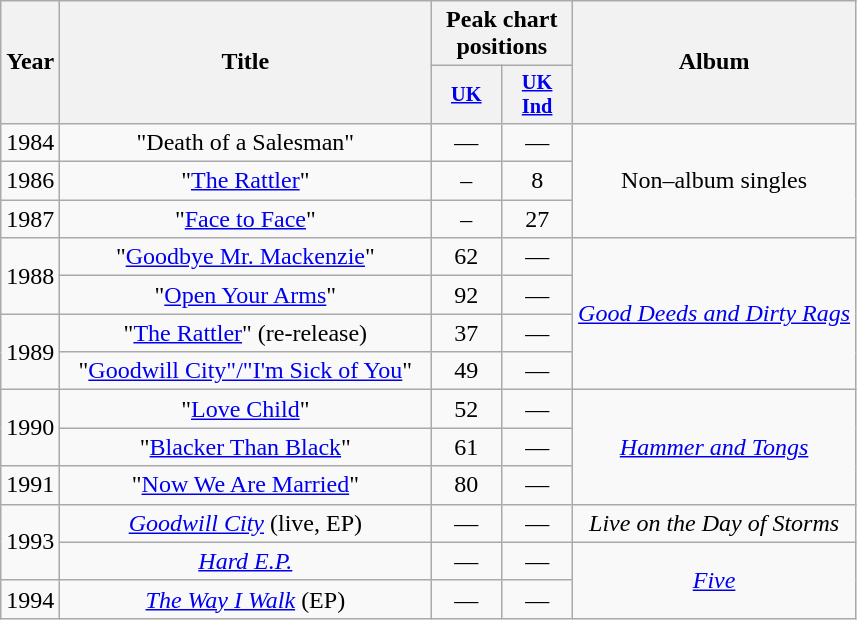<table class="wikitable plainrowheaders" style="text-align:center;">
<tr>
<th scope="col" rowspan="2" style="width:1em;">Year</th>
<th scope="col" rowspan="2" style="width:15em;">Title</th>
<th scope="col" colspan="2">Peak chart positions</th>
<th scope="col" rowspan="2">Album</th>
</tr>
<tr>
<th scope="col" style="width:3em;font-size:85%;"><a href='#'>UK</a><br></th>
<th scope="col" style="width:3em;font-size:85%;"><a href='#'>UK Ind</a><br></th>
</tr>
<tr>
<td align="center">1984</td>
<td>"Death of a Salesman"</td>
<td align="center">—</td>
<td align="center">—</td>
<td rowspan="3">Non–album singles</td>
</tr>
<tr>
<td align="center">1986</td>
<td>"<a href='#'>The Rattler</a>"</td>
<td align="center">–</td>
<td align="center">8</td>
</tr>
<tr>
<td align="center">1987</td>
<td>"<a href='#'>Face to Face</a>"</td>
<td align="center">–</td>
<td align="center">27</td>
</tr>
<tr>
<td align="center" rowspan="2">1988</td>
<td>"<a href='#'>Goodbye Mr. Mackenzie</a>"</td>
<td align="center">62</td>
<td align="center">—</td>
<td rowspan="4"><em><a href='#'>Good Deeds and Dirty Rags</a></em></td>
</tr>
<tr>
<td>"<a href='#'>Open Your Arms</a>"</td>
<td align="center">92</td>
<td align="center">—</td>
</tr>
<tr>
<td align="center" rowspan="2">1989</td>
<td>"<a href='#'>The Rattler</a>" (re-release)</td>
<td align="center">37</td>
<td align="center">—</td>
</tr>
<tr>
<td>"<a href='#'>Goodwill City"/"I'm Sick of You</a>"</td>
<td align="center">49</td>
<td align="center">—</td>
</tr>
<tr>
<td align="center" rowspan="2">1990</td>
<td>"<a href='#'>Love Child</a>"</td>
<td align="center">52</td>
<td align="center">—</td>
<td rowspan="3"><em><a href='#'>Hammer and Tongs</a></em></td>
</tr>
<tr>
<td>"<a href='#'>Blacker Than Black</a>"</td>
<td align="center">61</td>
<td align="center">—</td>
</tr>
<tr>
<td align="center">1991</td>
<td>"<a href='#'>Now We Are Married</a>"</td>
<td align="center">80</td>
<td align="center">—</td>
</tr>
<tr>
<td align="center" rowspan="2">1993</td>
<td><em><a href='#'>Goodwill City</a></em> (live, EP)</td>
<td align="center">—</td>
<td align="center">—</td>
<td><em>Live on the Day of Storms</em></td>
</tr>
<tr>
<td><em><a href='#'>Hard E.P.</a></em></td>
<td align="center">—</td>
<td align="center">—</td>
<td rowspan="2"><em><a href='#'>Five</a></em></td>
</tr>
<tr>
<td align="center">1994</td>
<td><em><a href='#'>The Way I Walk</a></em> (EP)</td>
<td align="center">—</td>
<td align="center">—</td>
</tr>
</table>
